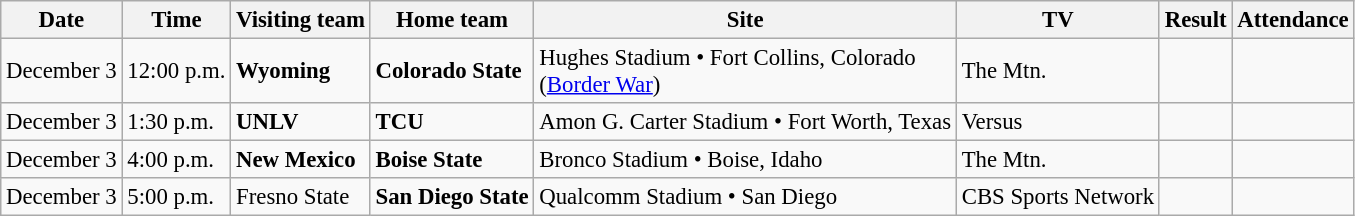<table class="wikitable" style="font-size:95%;">
<tr>
<th>Date</th>
<th>Time</th>
<th>Visiting team</th>
<th>Home team</th>
<th>Site</th>
<th>TV</th>
<th>Result</th>
<th>Attendance</th>
</tr>
<tr style=>
<td>December 3</td>
<td>12:00 p.m.</td>
<td><strong>Wyoming</strong></td>
<td><strong>Colorado State</strong></td>
<td>Hughes Stadium • Fort Collins, Colorado<br>(<a href='#'>Border War</a>)</td>
<td>The Mtn.</td>
<td></td>
<td></td>
</tr>
<tr style=>
<td>December 3</td>
<td>1:30 p.m.</td>
<td><strong>UNLV</strong></td>
<td><strong>TCU</strong></td>
<td>Amon G. Carter Stadium • Fort Worth, Texas</td>
<td>Versus</td>
<td></td>
<td></td>
</tr>
<tr style=>
<td>December 3</td>
<td>4:00 p.m.</td>
<td><strong>New Mexico</strong></td>
<td><strong>Boise State</strong></td>
<td>Bronco Stadium • Boise, Idaho</td>
<td>The Mtn.</td>
<td></td>
<td></td>
</tr>
<tr style=>
<td>December 3</td>
<td>5:00 p.m.</td>
<td>Fresno State</td>
<td><strong>San Diego State</strong></td>
<td>Qualcomm Stadium • San Diego</td>
<td>CBS Sports Network</td>
<td></td>
<td></td>
</tr>
</table>
